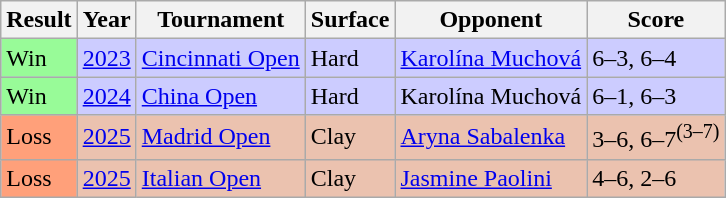<table class="sortable wikitable">
<tr>
<th>Result</th>
<th>Year</th>
<th>Tournament</th>
<th>Surface</th>
<th>Opponent</th>
<th class=unsortable>Score</th>
</tr>
<tr style="background:#ccccff;">
<td bgcolor=98fb98>Win</td>
<td><a href='#'>2023</a></td>
<td><a href='#'>Cincinnati Open</a></td>
<td>Hard</td>
<td> <a href='#'>Karolína Muchová</a></td>
<td>6–3, 6–4</td>
</tr>
<tr style="background:#ccccff;">
<td bgcolor=98fb98>Win</td>
<td><a href='#'>2024</a></td>
<td><a href='#'>China Open</a></td>
<td>Hard</td>
<td> Karolína Muchová</td>
<td>6–1, 6–3</td>
</tr>
<tr style="background:#ebc2af;">
<td bgcolor=ffa07a>Loss</td>
<td><a href='#'>2025</a></td>
<td><a href='#'>Madrid Open</a></td>
<td>Clay</td>
<td> <a href='#'>Aryna Sabalenka</a></td>
<td>3–6, 6–7<sup>(3–7)</sup></td>
</tr>
<tr style="background:#ebc2af;">
<td bgcolor=ffa07a>Loss</td>
<td><a href='#'>2025</a></td>
<td><a href='#'>Italian Open</a></td>
<td>Clay</td>
<td> <a href='#'>Jasmine Paolini</a></td>
<td>4–6, 2–6</td>
</tr>
</table>
